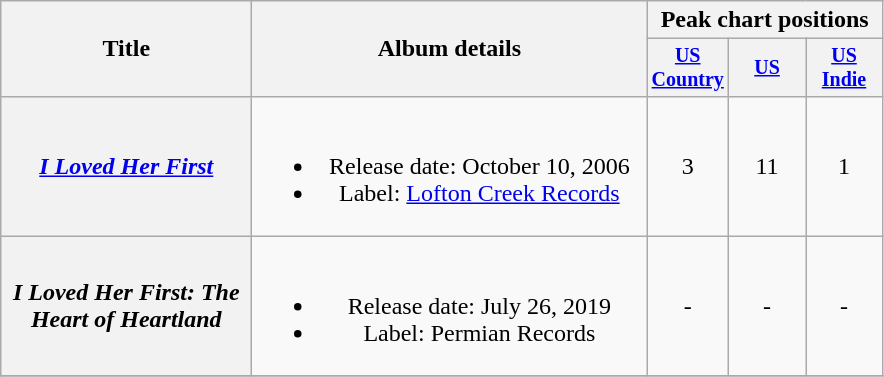<table class="wikitable plainrowheaders" style="text-align:center;">
<tr>
<th rowspan="2" style="width:10em;">Title</th>
<th rowspan="2" style="width:16em;">Album details</th>
<th colspan="3">Peak chart positions</th>
</tr>
<tr style="font-size:smaller;">
<th width="45"><a href='#'>US Country</a></th>
<th width="45"><a href='#'>US</a></th>
<th width="45"><a href='#'>US Indie</a></th>
</tr>
<tr>
<th scope="row"><em><a href='#'>I Loved Her First</a></em></th>
<td><br><ul><li>Release date: October 10, 2006</li><li>Label: <a href='#'>Lofton Creek Records</a></li></ul></td>
<td>3</td>
<td>11</td>
<td>1</td>
</tr>
<tr>
<th scope="row"><em>I Loved Her First: The Heart of Heartland</em></th>
<td><br><ul><li>Release date: July 26, 2019</li><li>Label: Permian Records</li></ul></td>
<td>-</td>
<td>-</td>
<td>-</td>
</tr>
<tr>
</tr>
</table>
